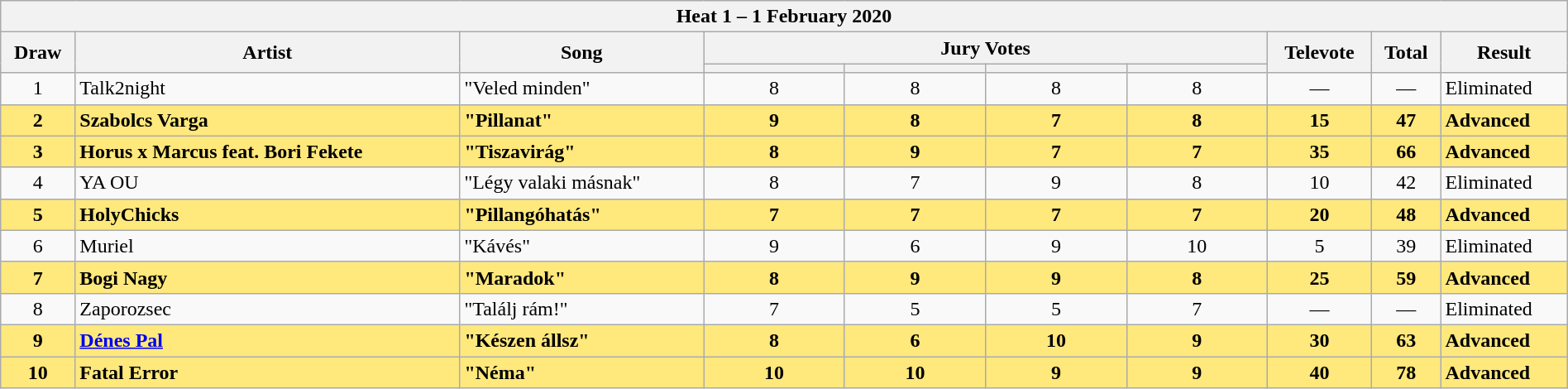<table class="sortable wikitable" width="100%" style="text-align:center;">
<tr>
<th colspan="10">Heat 1 – 1 February 2020</th>
</tr>
<tr>
<th rowspan="2">Draw</th>
<th rowspan="2">Artist</th>
<th rowspan="2">Song</th>
<th colspan="4">Jury Votes</th>
<th rowspan="2">Televote</th>
<th rowspan="2">Total</th>
<th rowspan="2">Result</th>
</tr>
<tr>
<th width="9%"><small></small></th>
<th width="9%"><small></small></th>
<th width="9%"><small></small></th>
<th width="9%"><small></small></th>
</tr>
<tr>
<td>1</td>
<td align="left">Talk2night</td>
<td align="left">"Veled minden"</td>
<td>8</td>
<td>8</td>
<td>8</td>
<td>8</td>
<td>—</td>
<td>—</td>
<td align="left">Eliminated</td>
</tr>
<tr style="font-weight:bold; background:#ffe87c;">
<td>2</td>
<td align="left">Szabolcs Varga</td>
<td align="left">"Pillanat"</td>
<td>9</td>
<td>8</td>
<td>7</td>
<td>8</td>
<td>15</td>
<td>47</td>
<td align="left">Advanced</td>
</tr>
<tr style="font-weight:bold; background:#ffe87c;">
<td>3</td>
<td align="left">Horus x Marcus feat. Bori Fekete</td>
<td align="left">"Tiszavirág"</td>
<td>8</td>
<td>9</td>
<td>7</td>
<td>7</td>
<td>35</td>
<td>66</td>
<td align="left">Advanced</td>
</tr>
<tr>
<td>4</td>
<td align="left">YA OU</td>
<td align="left">"Légy valaki másnak"</td>
<td>8</td>
<td>7</td>
<td>9</td>
<td>8</td>
<td>10</td>
<td>42</td>
<td align="left">Eliminated</td>
</tr>
<tr style="font-weight:bold; background:#ffe87c;">
<td>5</td>
<td align="left">HolyChicks</td>
<td align="left">"Pillangóhatás"</td>
<td>7</td>
<td>7</td>
<td>7</td>
<td>7</td>
<td>20</td>
<td>48</td>
<td align="left">Advanced</td>
</tr>
<tr>
<td>6</td>
<td align="left">Muriel</td>
<td align="left">"Kávés"</td>
<td>9</td>
<td>6</td>
<td>9</td>
<td>10</td>
<td>5</td>
<td>39</td>
<td align="left">Eliminated</td>
</tr>
<tr style="font-weight:bold; background:#ffe87c;">
<td>7</td>
<td align="left">Bogi Nagy</td>
<td align="left">"Maradok"</td>
<td>8</td>
<td>9</td>
<td>9</td>
<td>8</td>
<td>25</td>
<td>59</td>
<td align="left">Advanced</td>
</tr>
<tr>
<td>8</td>
<td align="left">Zaporozsec</td>
<td align="left">"Találj rám!"</td>
<td>7</td>
<td>5</td>
<td>5</td>
<td>7</td>
<td>—</td>
<td>—</td>
<td align="left">Eliminated</td>
</tr>
<tr style="font-weight:bold; background:#ffe87c;">
<td>9</td>
<td align="left"><a href='#'>Dénes Pal</a></td>
<td align="left">"Készen állsz"</td>
<td>8</td>
<td>6</td>
<td>10</td>
<td>9</td>
<td>30</td>
<td>63</td>
<td align="left">Advanced</td>
</tr>
<tr style="font-weight:bold; background:#ffe87c;">
<td>10</td>
<td align="left">Fatal Error</td>
<td align="left">"Néma"</td>
<td>10</td>
<td>10</td>
<td>9</td>
<td>9</td>
<td>40</td>
<td>78</td>
<td align="left">Advanced</td>
</tr>
</table>
